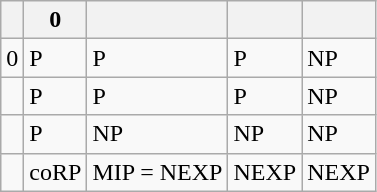<table class="wikitable">
<tr>
<th></th>
<th>0</th>
<th></th>
<th></th>
<th></th>
</tr>
<tr>
<td>0</td>
<td>P</td>
<td>P</td>
<td>P</td>
<td>NP</td>
</tr>
<tr>
<td></td>
<td>P</td>
<td>P</td>
<td>P</td>
<td>NP</td>
</tr>
<tr>
<td></td>
<td>P</td>
<td>NP</td>
<td>NP</td>
<td>NP</td>
</tr>
<tr>
<td></td>
<td>coRP</td>
<td>MIP = NEXP</td>
<td>NEXP</td>
<td>NEXP</td>
</tr>
</table>
